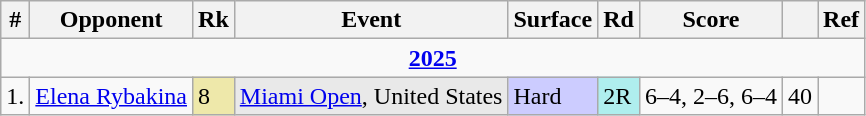<table class="wikitable sortable">
<tr>
<th>#</th>
<th>Opponent</th>
<th>Rk</th>
<th>Event</th>
<th>Surface</th>
<th>Rd</th>
<th class="unsortable">Score</th>
<th></th>
<th>Ref</th>
</tr>
<tr>
<td colspan="9" align=center><strong><a href='#'>2025</a></strong></td>
</tr>
<tr>
<td>1.</td>
<td> <a href='#'>Elena Rybakina</a></td>
<td bgcolor="#eee8aa">8</td>
<td bgcolor="#e9e9e9"><a href='#'>Miami Open</a>, United States</td>
<td bgcolor=ccccff>Hard</td>
<td bgcolor="afeeee">2R</td>
<td>6–4, 2–6, 6–4</td>
<td>40</td>
<td></td>
</tr>
</table>
